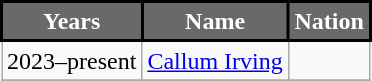<table class="wikitable">
<tr>
<th style="background:#696969; color:#FFF; border:2px solid #000000;" scope="col">Years</th>
<th style="background:#696969; color:#FFF; border:2px solid #000000;" scope="col">Name</th>
<th style="background:#696969; color:#FFF; border:2px solid #000000;" scope="col">Nation</th>
</tr>
<tr>
<td>2023–present</td>
<td><a href='#'>Callum Irving</a></td>
<td></td>
</tr>
<tr>
</tr>
</table>
